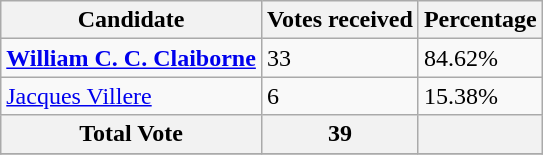<table class="wikitable">
<tr>
<th>Candidate</th>
<th>Votes received</th>
<th>Percentage</th>
</tr>
<tr>
<td><strong><a href='#'>William C. C. Claiborne</a></strong></td>
<td>33</td>
<td>84.62%</td>
</tr>
<tr>
<td><a href='#'>Jacques Villere</a></td>
<td>6</td>
<td>15.38%</td>
</tr>
<tr>
<th>Total Vote</th>
<th>39</th>
<th></th>
</tr>
<tr>
</tr>
</table>
